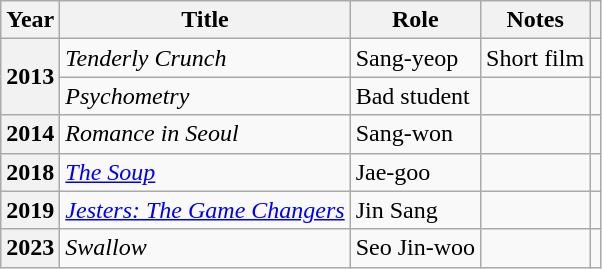<table class="wikitable plainrowheaders sortable">
<tr>
<th scope="col">Year</th>
<th scope="col">Title</th>
<th scope="col">Role</th>
<th scope="col" class="unsortable">Notes</th>
<th scope="col" class="unsortable"></th>
</tr>
<tr>
<th scope="row"  rowspan="2">2013</th>
<td><em>Tenderly Crunch</em></td>
<td>Sang-yeop</td>
<td>Short film</td>
<td style="text-align:center"></td>
</tr>
<tr>
<td><em>Psychometry</em></td>
<td>Bad student</td>
<td></td>
<td style="text-align:center"></td>
</tr>
<tr>
<th scope="row">2014</th>
<td><em>Romance in Seoul</em></td>
<td>Sang-won</td>
<td></td>
<td style="text-align:center"></td>
</tr>
<tr>
<th scope="row">2018</th>
<td><em><a href='#'>The Soup</a></em></td>
<td>Jae-goo</td>
<td></td>
<td style="text-align:center"></td>
</tr>
<tr>
<th scope="row">2019</th>
<td><em><a href='#'>Jesters: The Game Changers</a></em></td>
<td>Jin Sang</td>
<td></td>
<td style="text-align:center"></td>
</tr>
<tr>
<th scope="row">2023</th>
<td><em>Swallow</em></td>
<td>Seo Jin-woo</td>
<td></td>
<td style="text-align:center"></td>
</tr>
</table>
